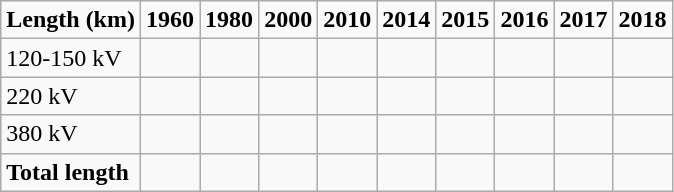<table class="wikitable">
<tr align="center">
<td><strong>Length (km)</strong></td>
<td><strong>1960</strong></td>
<td><strong>1980</strong></td>
<td><strong>2000</strong></td>
<td><strong>2010</strong></td>
<td><strong>2014</strong></td>
<td><strong>2015</strong></td>
<td><strong>2016</strong></td>
<td><strong>2017</strong></td>
<td><strong>2018</strong></td>
</tr>
<tr align="right">
<td align="left">120-150 kV</td>
<td></td>
<td></td>
<td></td>
<td></td>
<td></td>
<td></td>
<td></td>
<td></td>
<td></td>
</tr>
<tr align="right">
<td align="left">220 kV</td>
<td></td>
<td></td>
<td></td>
<td></td>
<td></td>
<td></td>
<td></td>
<td></td>
<td></td>
</tr>
<tr align="right">
<td align="left">380 kV</td>
<td></td>
<td></td>
<td></td>
<td></td>
<td></td>
<td></td>
<td></td>
<td></td>
<td></td>
</tr>
<tr align="right">
<td align="left"><strong>Total length</strong></td>
<td><strong></strong></td>
<td><strong></strong></td>
<td><strong></strong></td>
<td><strong></strong></td>
<td><strong></strong></td>
<td><strong></strong></td>
<td><strong></strong></td>
<td><strong></strong></td>
<td><strong></strong></td>
</tr>
</table>
